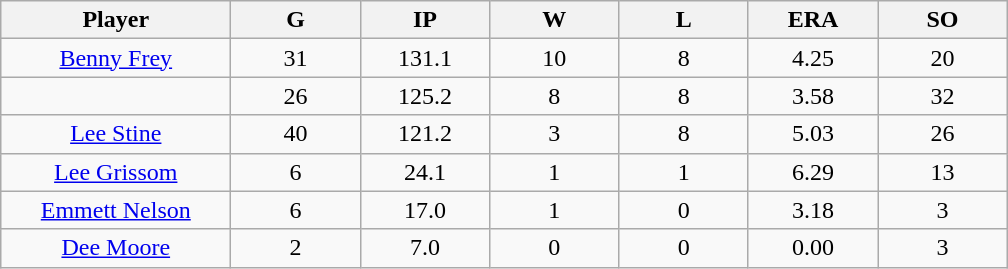<table class="wikitable sortable">
<tr>
<th bgcolor="#DDDDFF" width="16%">Player</th>
<th bgcolor="#DDDDFF" width="9%">G</th>
<th bgcolor="#DDDDFF" width="9%">IP</th>
<th bgcolor="#DDDDFF" width="9%">W</th>
<th bgcolor="#DDDDFF" width="9%">L</th>
<th bgcolor="#DDDDFF" width="9%">ERA</th>
<th bgcolor="#DDDDFF" width="9%">SO</th>
</tr>
<tr align="center">
<td><a href='#'>Benny Frey</a></td>
<td>31</td>
<td>131.1</td>
<td>10</td>
<td>8</td>
<td>4.25</td>
<td>20</td>
</tr>
<tr align="center">
<td></td>
<td>26</td>
<td>125.2</td>
<td>8</td>
<td>8</td>
<td>3.58</td>
<td>32</td>
</tr>
<tr align="center">
<td><a href='#'>Lee Stine</a></td>
<td>40</td>
<td>121.2</td>
<td>3</td>
<td>8</td>
<td>5.03</td>
<td>26</td>
</tr>
<tr align="center">
<td><a href='#'>Lee Grissom</a></td>
<td>6</td>
<td>24.1</td>
<td>1</td>
<td>1</td>
<td>6.29</td>
<td>13</td>
</tr>
<tr align="center">
<td><a href='#'>Emmett Nelson</a></td>
<td>6</td>
<td>17.0</td>
<td>1</td>
<td>0</td>
<td>3.18</td>
<td>3</td>
</tr>
<tr align="center">
<td><a href='#'>Dee Moore</a></td>
<td>2</td>
<td>7.0</td>
<td>0</td>
<td>0</td>
<td>0.00</td>
<td>3</td>
</tr>
</table>
